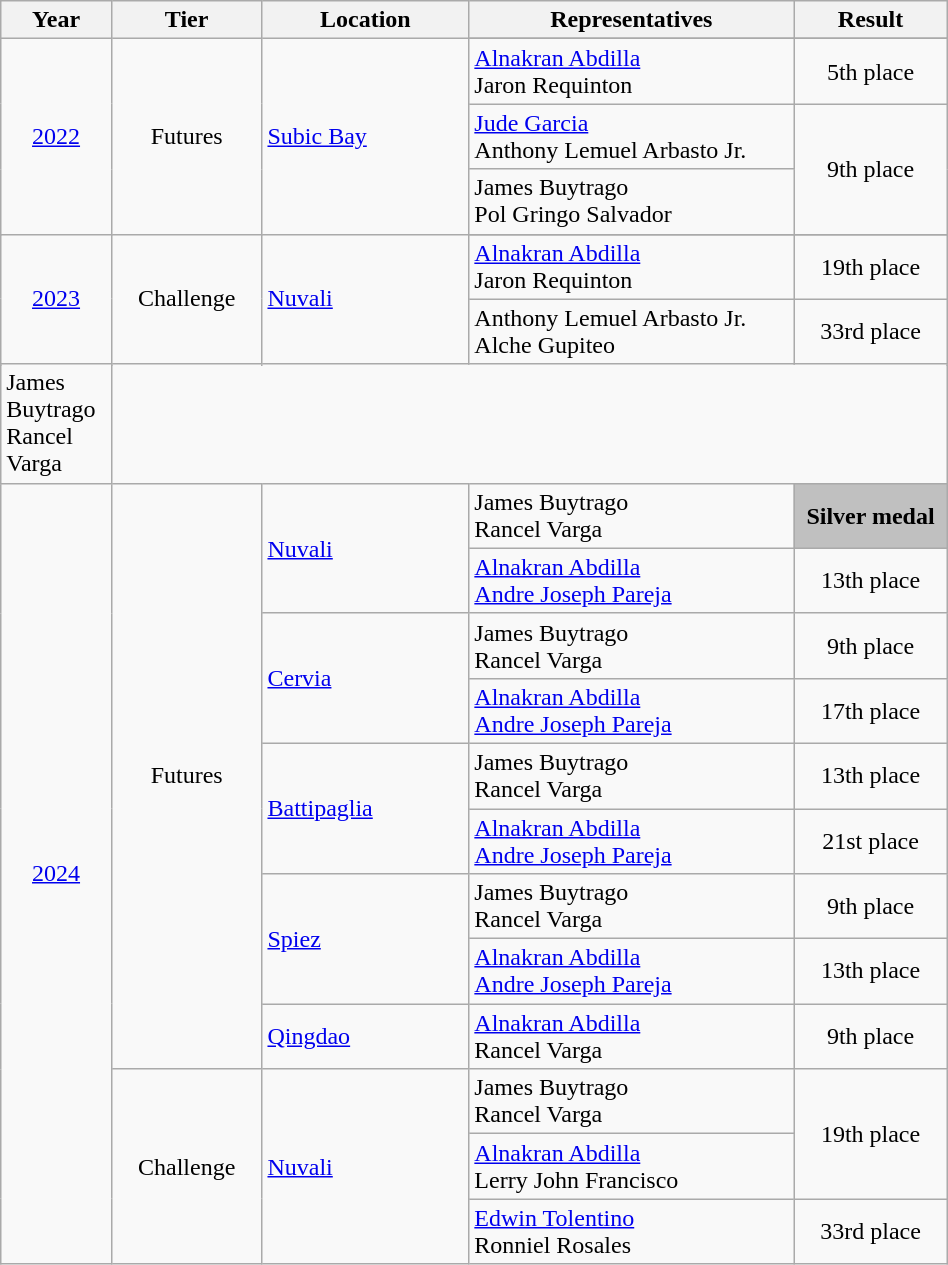<table class="wikitable" style="font-size:100%; width:50%;">
<tr>
<th style= "align=center; width:10em;">Year</th>
<th style= "align=center; width:30em;">Tier</th>
<th style= "align=center; width:60em;">Location</th>
<th style= "align=center; width:100em;">Representatives</th>
<th style= "align=center; width:50em;">Result</th>
</tr>
<tr>
<td rowspan=4 align=center><a href='#'>2022</a></td>
<td rowspan=4 align=center>Futures</td>
<td rowspan=4> <a href='#'>Subic Bay</a></td>
</tr>
<tr>
<td><a href='#'>Alnakran Abdilla</a> <br> Jaron Requinton</td>
<td align=center>5th place</td>
</tr>
<tr>
<td><a href='#'>Jude Garcia</a> <br> Anthony Lemuel Arbasto Jr.</td>
<td align=center rowspan=2>9th place</td>
</tr>
<tr>
<td>James Buytrago <br> Pol Gringo Salvador</td>
</tr>
<tr>
<td rowspan=4 align=center><a href='#'>2023</a></td>
<td rowspan=4 align=center>Challenge</td>
<td rowspan=4> <a href='#'>Nuvali</a></td>
</tr>
<tr>
<td><a href='#'>Alnakran Abdilla</a> <br> Jaron Requinton</td>
<td align=center>19th place</td>
</tr>
<tr>
<td>Anthony Lemuel Arbasto Jr. <br> Alche Gupiteo</td>
<td align=center rowspan=2>33rd place</td>
</tr>
<tr>
</tr>
<tr>
<td>James Buytrago <br> Rancel Varga</td>
</tr>
<tr>
<td rowspan=12 align=center><a href='#'>2024</a></td>
<td rowspan=9 align=center>Futures</td>
<td rowspan=2> <a href='#'>Nuvali</a></td>
<td>James Buytrago <br> Rancel Varga</td>
<td style="background:silver;"align=center><strong>Silver medal</strong></td>
</tr>
<tr>
<td><a href='#'>Alnakran Abdilla</a> <br> <a href='#'>Andre Joseph Pareja</a></td>
<td align=center>13th place</td>
</tr>
<tr>
<td rowspan=2> <a href='#'>Cervia</a></td>
<td>James Buytrago <br> Rancel Varga</td>
<td align=center>9th place</td>
</tr>
<tr>
<td><a href='#'>Alnakran Abdilla</a> <br> <a href='#'>Andre Joseph Pareja</a></td>
<td align=center>17th place</td>
</tr>
<tr>
<td rowspan=2> <a href='#'>Battipaglia</a></td>
<td>James Buytrago <br> Rancel Varga</td>
<td align=center>13th place</td>
</tr>
<tr>
<td><a href='#'>Alnakran Abdilla</a> <br> <a href='#'>Andre Joseph Pareja</a></td>
<td align=center>21st place</td>
</tr>
<tr>
<td rowspan=2> <a href='#'>Spiez</a></td>
<td>James Buytrago <br> Rancel Varga</td>
<td align=center>9th place</td>
</tr>
<tr>
<td><a href='#'>Alnakran Abdilla</a> <br> <a href='#'>Andre Joseph Pareja</a></td>
<td align=center>13th place</td>
</tr>
<tr>
<td> <a href='#'>Qingdao</a></td>
<td><a href='#'>Alnakran Abdilla</a> <br> Rancel Varga</td>
<td align=center>9th place</td>
</tr>
<tr>
<td rowspan=3 align=center>Challenge</td>
<td rowspan=3> <a href='#'>Nuvali</a></td>
<td>James Buytrago <br> Rancel Varga</td>
<td align=center rowspan=2>19th place</td>
</tr>
<tr>
<td><a href='#'>Alnakran Abdilla</a> <br> Lerry John Francisco</td>
</tr>
<tr>
<td><a href='#'>Edwin Tolentino</a> <br> Ronniel Rosales</td>
<td align=center>33rd place</td>
</tr>
</table>
